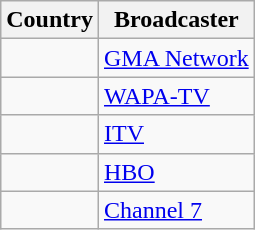<table class="wikitable">
<tr>
<th align=center>Country</th>
<th align=center>Broadcaster</th>
</tr>
<tr>
<td></td>
<td><a href='#'>GMA Network</a></td>
</tr>
<tr>
<td></td>
<td><a href='#'>WAPA-TV</a></td>
</tr>
<tr>
<td></td>
<td><a href='#'>ITV</a></td>
</tr>
<tr>
<td></td>
<td><a href='#'>HBO</a></td>
</tr>
<tr>
<td></td>
<td><a href='#'>Channel 7</a></td>
</tr>
</table>
